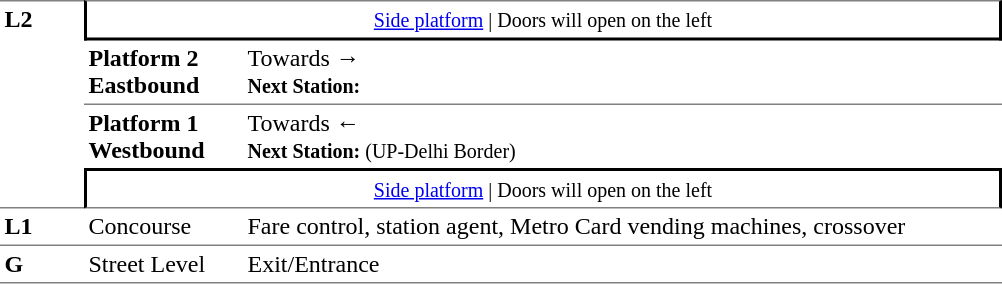<table table border=0 cellspacing=0 cellpadding=3>
<tr>
<td style="border-top:solid 1px grey;border-bottom:solid 1px grey;" width=50 rowspan=4 valign=top><strong>L2</strong></td>
<td style="border-top:solid 1px grey;border-right:solid 2px black;border-left:solid 2px black;border-bottom:solid 2px black;text-align:center;" colspan=2><small><a href='#'>Side platform</a> | Doors will open on the left </small></td>
</tr>
<tr>
<td style="border-bottom:solid 1px grey;" width=100><span><strong>Platform 2</strong><br><strong>Eastbound</strong></span></td>
<td style="border-bottom:solid 1px grey;" width=500>Towards → <br><small><strong>Next Station:</strong> </small></td>
</tr>
<tr>
<td><span><strong>Platform 1</strong><br><strong>Westbound</strong></span></td>
<td><span></span>Towards ← <br><small><strong>Next Station:</strong> </small> <small>(UP-Delhi Border)</small></td>
</tr>
<tr>
<td style="border-top:solid 2px black;border-right:solid 2px black;border-left:solid 2px black;border-bottom:solid 1px grey;text-align:center;" colspan=2><small><a href='#'>Side platform</a> | Doors will open on the left </small></td>
</tr>
<tr>
<td valign=top><strong>L1</strong></td>
<td valign=top>Concourse</td>
<td valign=top>Fare control, station agent, Metro Card vending machines, crossover</td>
</tr>
<tr>
<td style="border-bottom:solid 1px grey;border-top:solid 1px grey;" width=50 valign=top><strong>G</strong></td>
<td style="border-top:solid 1px grey;border-bottom:solid 1px grey;" width=100 valign=top>Street Level</td>
<td style="border-top:solid 1px grey;border-bottom:solid 1px grey;" width=500 valign=top>Exit/Entrance</td>
</tr>
</table>
